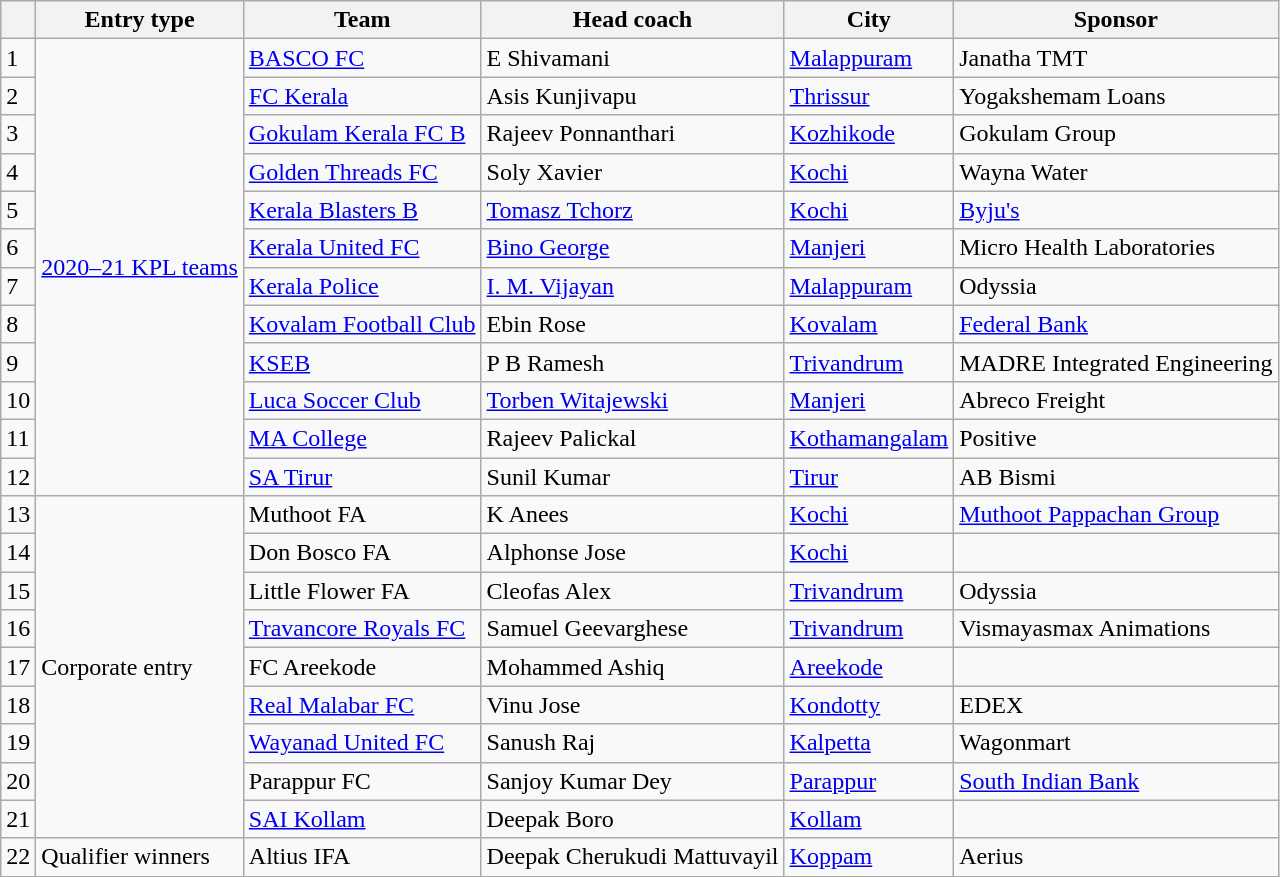<table class="wikitable">
<tr>
<th></th>
<th>Entry type</th>
<th>Team</th>
<th>Head coach</th>
<th>City</th>
<th>Sponsor</th>
</tr>
<tr>
<td>1</td>
<td rowspan="12"><a href='#'>2020–21 KPL teams</a></td>
<td><a href='#'>BASCO FC</a></td>
<td> E Shivamani</td>
<td><a href='#'>Malappuram</a></td>
<td>Janatha TMT</td>
</tr>
<tr>
<td>2</td>
<td><a href='#'>FC Kerala</a></td>
<td> Asis Kunjivapu</td>
<td><a href='#'>Thrissur</a></td>
<td>Yogakshemam Loans</td>
</tr>
<tr>
<td>3</td>
<td><a href='#'>Gokulam Kerala FC B</a></td>
<td> Rajeev Ponnanthari</td>
<td><a href='#'>Kozhikode</a></td>
<td>Gokulam Group</td>
</tr>
<tr>
<td>4</td>
<td><a href='#'>Golden Threads FC</a></td>
<td> Soly Xavier</td>
<td><a href='#'>Kochi</a></td>
<td>Wayna Water</td>
</tr>
<tr>
<td>5</td>
<td><a href='#'>Kerala Blasters B</a></td>
<td> <a href='#'>Tomasz Tchorz</a></td>
<td><a href='#'>Kochi</a></td>
<td><a href='#'>Byju's</a></td>
</tr>
<tr>
<td>6</td>
<td><a href='#'>Kerala United FC</a></td>
<td> <a href='#'>Bino George</a></td>
<td><a href='#'>Manjeri</a></td>
<td>Micro Health Laboratories</td>
</tr>
<tr>
<td>7</td>
<td><a href='#'>Kerala Police</a></td>
<td> <a href='#'>I. M. Vijayan</a></td>
<td><a href='#'>Malappuram</a></td>
<td>Odyssia</td>
</tr>
<tr>
<td>8</td>
<td><a href='#'>Kovalam Football Club</a></td>
<td> Ebin Rose</td>
<td><a href='#'>Kovalam</a></td>
<td><a href='#'>Federal Bank</a></td>
</tr>
<tr>
<td>9</td>
<td><a href='#'>KSEB</a></td>
<td> P B Ramesh</td>
<td><a href='#'>Trivandrum</a></td>
<td>MADRE Integrated Engineering</td>
</tr>
<tr>
<td>10</td>
<td><a href='#'>Luca Soccer Club</a></td>
<td> <a href='#'>Torben Witajewski</a></td>
<td><a href='#'>Manjeri</a></td>
<td>Abreco Freight</td>
</tr>
<tr>
<td>11</td>
<td><a href='#'>MA College</a></td>
<td> Rajeev Palickal</td>
<td><a href='#'>Kothamangalam</a></td>
<td>Positive</td>
</tr>
<tr>
<td>12</td>
<td><a href='#'>SA Tirur</a></td>
<td> Sunil Kumar</td>
<td><a href='#'>Tirur</a></td>
<td>AB Bismi</td>
</tr>
<tr>
<td>13</td>
<td rowspan="9">Corporate entry</td>
<td>Muthoot FA</td>
<td> K Anees</td>
<td><a href='#'>Kochi</a></td>
<td><a href='#'>Muthoot Pappachan Group</a></td>
</tr>
<tr>
<td>14</td>
<td>Don Bosco FA</td>
<td> Alphonse Jose</td>
<td><a href='#'>Kochi</a></td>
<td></td>
</tr>
<tr>
<td>15</td>
<td>Little Flower FA</td>
<td> Cleofas Alex</td>
<td><a href='#'>Trivandrum</a></td>
<td>Odyssia</td>
</tr>
<tr>
<td>16</td>
<td><a href='#'>Travancore Royals FC</a></td>
<td> Samuel Geevarghese</td>
<td><a href='#'>Trivandrum</a></td>
<td>Vismayasmax Animations</td>
</tr>
<tr>
<td>17</td>
<td>FC Areekode</td>
<td>Mohammed Ashiq</td>
<td><a href='#'>Areekode</a></td>
<td></td>
</tr>
<tr>
<td>18</td>
<td><a href='#'>Real Malabar FC</a></td>
<td> Vinu Jose</td>
<td><a href='#'>Kondotty</a></td>
<td>EDEX</td>
</tr>
<tr>
<td>19</td>
<td><a href='#'>Wayanad United FC</a></td>
<td> Sanush Raj</td>
<td><a href='#'>Kalpetta</a></td>
<td>Wagonmart</td>
</tr>
<tr>
<td>20</td>
<td>Parappur FC</td>
<td> Sanjoy Kumar Dey</td>
<td><a href='#'>Parappur</a></td>
<td><a href='#'>South Indian Bank</a></td>
</tr>
<tr>
<td>21</td>
<td><a href='#'>SAI Kollam</a></td>
<td> Deepak Boro</td>
<td><a href='#'>Kollam</a></td>
<td></td>
</tr>
<tr>
<td>22</td>
<td>Qualifier winners</td>
<td>Altius IFA</td>
<td> Deepak Cherukudi Mattuvayil</td>
<td><a href='#'>Koppam</a></td>
<td>Aerius</td>
</tr>
</table>
